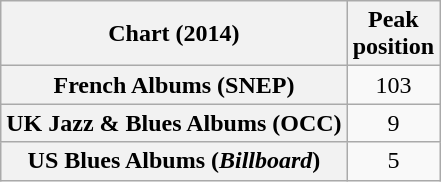<table class="wikitable sortable plainrowheaders" style="text-align:center">
<tr>
<th scope="col">Chart (2014)</th>
<th scope="col">Peak<br>position</th>
</tr>
<tr>
<th scope="row">French Albums (SNEP)</th>
<td>103</td>
</tr>
<tr>
<th scope="row">UK Jazz & Blues Albums (OCC)</th>
<td>9</td>
</tr>
<tr>
<th scope="row">US Blues Albums (<em>Billboard</em>)</th>
<td>5</td>
</tr>
</table>
